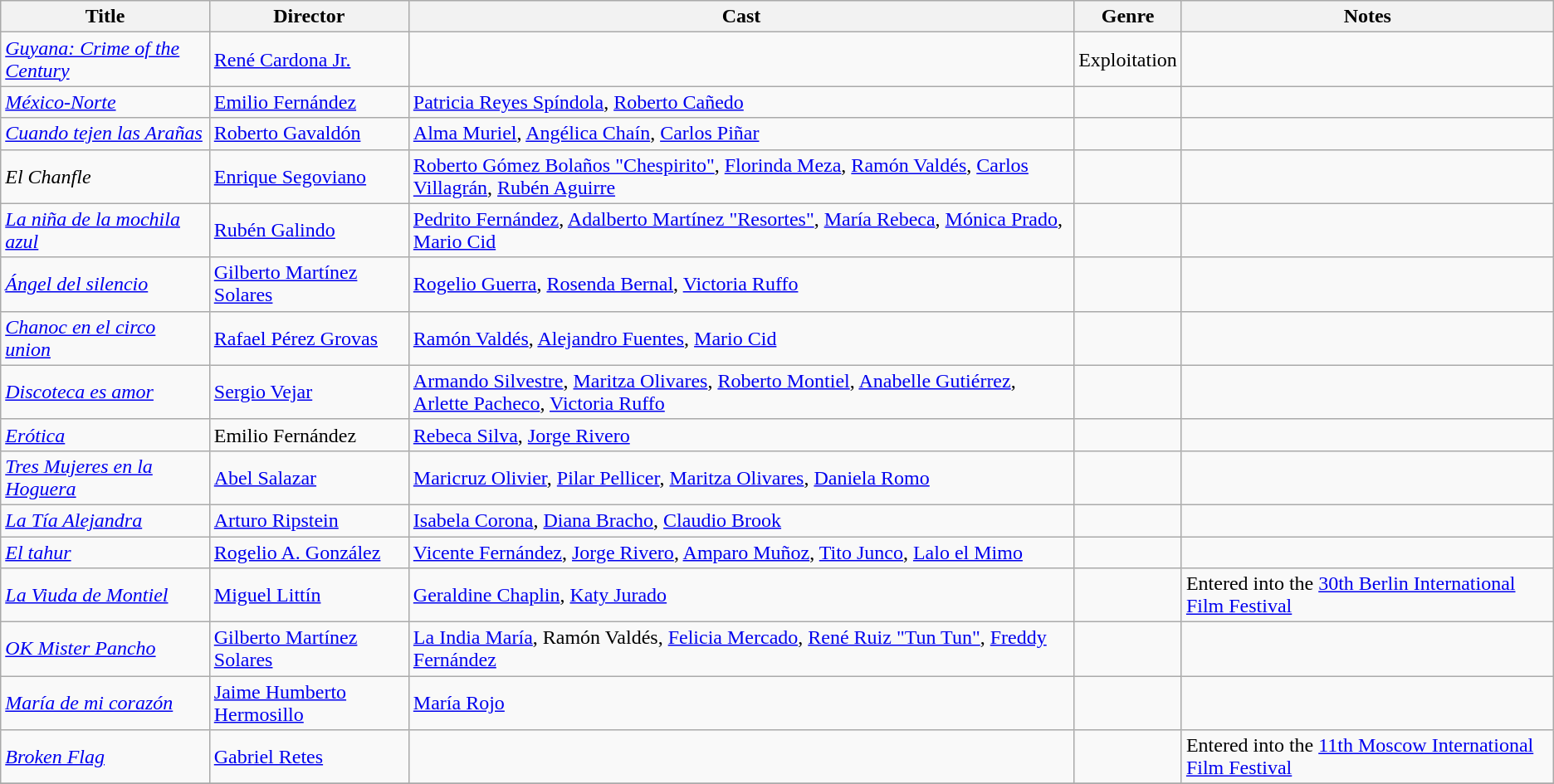<table class="wikitable">
<tr>
<th>Title</th>
<th>Director</th>
<th>Cast</th>
<th>Genre</th>
<th>Notes</th>
</tr>
<tr>
<td><em><a href='#'>Guyana: Crime of the Century</a></em></td>
<td><a href='#'>René Cardona Jr.</a></td>
<td></td>
<td>Exploitation</td>
<td></td>
</tr>
<tr>
<td><em><a href='#'>México-Norte</a></em></td>
<td><a href='#'>Emilio Fernández</a></td>
<td><a href='#'>Patricia Reyes Spíndola</a>, <a href='#'>Roberto Cañedo</a></td>
<td></td>
<td></td>
</tr>
<tr>
<td><em><a href='#'>Cuando tejen las Arañas</a></em></td>
<td><a href='#'>Roberto Gavaldón</a></td>
<td><a href='#'>Alma Muriel</a>, <a href='#'>Angélica Chaín</a>, <a href='#'>Carlos Piñar</a></td>
<td></td>
<td></td>
</tr>
<tr>
<td><em>El Chanfle</em></td>
<td><a href='#'>Enrique Segoviano</a></td>
<td><a href='#'>Roberto Gómez Bolaños "Chespirito"</a>, <a href='#'>Florinda Meza</a>, <a href='#'>Ramón Valdés</a>, <a href='#'>Carlos Villagrán</a>, <a href='#'>Rubén Aguirre</a></td>
<td></td>
<td></td>
</tr>
<tr>
<td><em><a href='#'>La niña de la mochila azul</a></em></td>
<td><a href='#'>Rubén Galindo</a></td>
<td><a href='#'>Pedrito Fernández</a>, <a href='#'>Adalberto Martínez "Resortes"</a>, <a href='#'>María Rebeca</a>, <a href='#'>Mónica Prado</a>, <a href='#'>Mario Cid</a></td>
<td></td>
<td></td>
</tr>
<tr>
<td><em><a href='#'>Ángel del silencio</a></em></td>
<td><a href='#'>Gilberto Martínez Solares</a></td>
<td><a href='#'>Rogelio Guerra</a>, <a href='#'>Rosenda Bernal</a>, <a href='#'>Victoria Ruffo</a></td>
<td></td>
<td></td>
</tr>
<tr>
<td><em><a href='#'>Chanoc en el circo union</a></em></td>
<td><a href='#'>Rafael Pérez Grovas</a></td>
<td><a href='#'>Ramón Valdés</a>, <a href='#'>Alejandro Fuentes</a>, <a href='#'>Mario Cid</a></td>
<td></td>
<td></td>
</tr>
<tr>
<td><em><a href='#'>Discoteca es amor</a></em></td>
<td><a href='#'>Sergio Vejar</a></td>
<td><a href='#'>Armando Silvestre</a>, <a href='#'>Maritza Olivares</a>, <a href='#'>Roberto Montiel</a>, <a href='#'>Anabelle Gutiérrez</a>, <a href='#'>Arlette Pacheco</a>, <a href='#'>Victoria Ruffo</a></td>
<td></td>
<td></td>
</tr>
<tr>
<td><em><a href='#'>Erótica</a></em></td>
<td>Emilio Fernández</td>
<td><a href='#'>Rebeca Silva</a>, <a href='#'>Jorge Rivero</a></td>
<td></td>
<td></td>
</tr>
<tr>
<td><em><a href='#'>Tres Mujeres en la Hoguera</a></em></td>
<td><a href='#'>Abel Salazar</a></td>
<td><a href='#'>Maricruz Olivier</a>, <a href='#'>Pilar Pellicer</a>, <a href='#'>Maritza Olivares</a>, <a href='#'>Daniela Romo</a></td>
<td></td>
<td></td>
</tr>
<tr>
<td><em><a href='#'>La Tía Alejandra</a></em></td>
<td><a href='#'>Arturo Ripstein</a></td>
<td><a href='#'>Isabela Corona</a>, <a href='#'>Diana Bracho</a>, <a href='#'>Claudio Brook</a></td>
<td></td>
<td></td>
</tr>
<tr>
<td><em><a href='#'>El tahur</a></em></td>
<td><a href='#'>Rogelio A. González</a></td>
<td><a href='#'>Vicente Fernández</a>, <a href='#'>Jorge Rivero</a>, <a href='#'>Amparo Muñoz</a>, <a href='#'>Tito Junco</a>, <a href='#'>Lalo el Mimo</a></td>
<td></td>
<td></td>
</tr>
<tr>
<td><em><a href='#'>La Viuda de Montiel</a></em></td>
<td><a href='#'>Miguel Littín</a></td>
<td><a href='#'>Geraldine Chaplin</a>, <a href='#'>Katy Jurado</a></td>
<td></td>
<td>Entered into the <a href='#'>30th Berlin International Film Festival</a></td>
</tr>
<tr>
<td><em><a href='#'>OK Mister Pancho</a></em></td>
<td><a href='#'>Gilberto Martínez Solares</a></td>
<td><a href='#'>La India María</a>, Ramón Valdés, <a href='#'>Felicia Mercado</a>, <a href='#'>René Ruiz "Tun Tun"</a>, <a href='#'>Freddy Fernández</a></td>
<td></td>
<td></td>
</tr>
<tr>
<td><em><a href='#'>María de mi corazón</a></em></td>
<td><a href='#'>Jaime Humberto Hermosillo</a></td>
<td><a href='#'>María Rojo</a></td>
<td></td>
<td></td>
</tr>
<tr>
<td><em><a href='#'>Broken Flag</a></em></td>
<td><a href='#'>Gabriel Retes</a></td>
<td></td>
<td></td>
<td>Entered into the <a href='#'>11th Moscow International Film Festival</a></td>
</tr>
<tr>
</tr>
</table>
